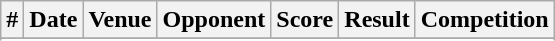<table class="wikitable sortable">
<tr>
<th>#</th>
<th>Date</th>
<th>Venue</th>
<th>Opponent</th>
<th>Score</th>
<th>Result</th>
<th>Competition</th>
</tr>
<tr>
</tr>
<tr>
</tr>
</table>
